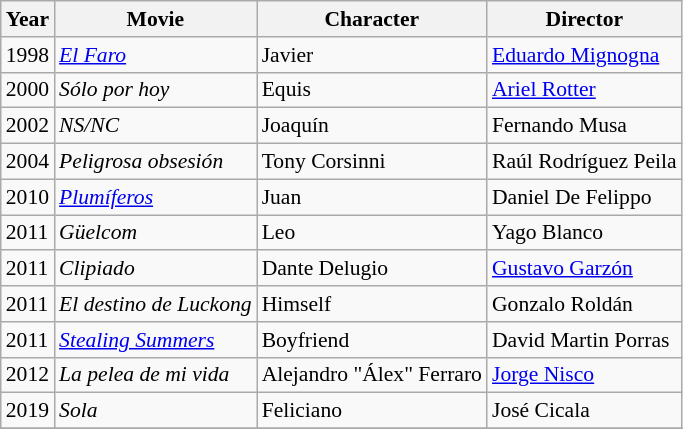<table class="wikitable" style="font-size: 90%;">
<tr>
<th>Year</th>
<th>Movie</th>
<th>Character</th>
<th>Director</th>
</tr>
<tr>
<td>1998</td>
<td><em><a href='#'>El Faro</a></em></td>
<td>Javier</td>
<td><a href='#'>Eduardo Mignogna</a></td>
</tr>
<tr>
<td>2000</td>
<td><em>Sólo por hoy</em></td>
<td>Equis</td>
<td><a href='#'>Ariel Rotter</a></td>
</tr>
<tr>
<td>2002</td>
<td><em>NS/NC</em></td>
<td>Joaquín</td>
<td>Fernando Musa</td>
</tr>
<tr>
<td>2004</td>
<td><em>Peligrosa obsesión</em></td>
<td>Tony Corsinni</td>
<td>Raúl Rodríguez Peila</td>
</tr>
<tr>
<td>2010</td>
<td><em><a href='#'>Plumíferos</a></em></td>
<td>Juan</td>
<td>Daniel De Felippo</td>
</tr>
<tr>
<td>2011</td>
<td><em>Güelcom</em></td>
<td>Leo</td>
<td>Yago Blanco</td>
</tr>
<tr>
<td>2011</td>
<td><em>Clipiado</em></td>
<td>Dante Delugio</td>
<td><a href='#'>Gustavo Garzón</a></td>
</tr>
<tr>
<td>2011</td>
<td><em>El destino de Luckong</em></td>
<td>Himself</td>
<td>Gonzalo Roldán</td>
</tr>
<tr>
<td>2011</td>
<td><em><a href='#'>Stealing Summers</a></em></td>
<td>Boyfriend</td>
<td>David Martin Porras</td>
</tr>
<tr>
<td>2012</td>
<td><em>La pelea de mi vida</em></td>
<td>Alejandro "Álex" Ferraro</td>
<td><a href='#'>Jorge Nisco</a></td>
</tr>
<tr>
<td>2019</td>
<td><em>Sola</em></td>
<td>Feliciano</td>
<td>José Cicala</td>
</tr>
<tr>
</tr>
</table>
